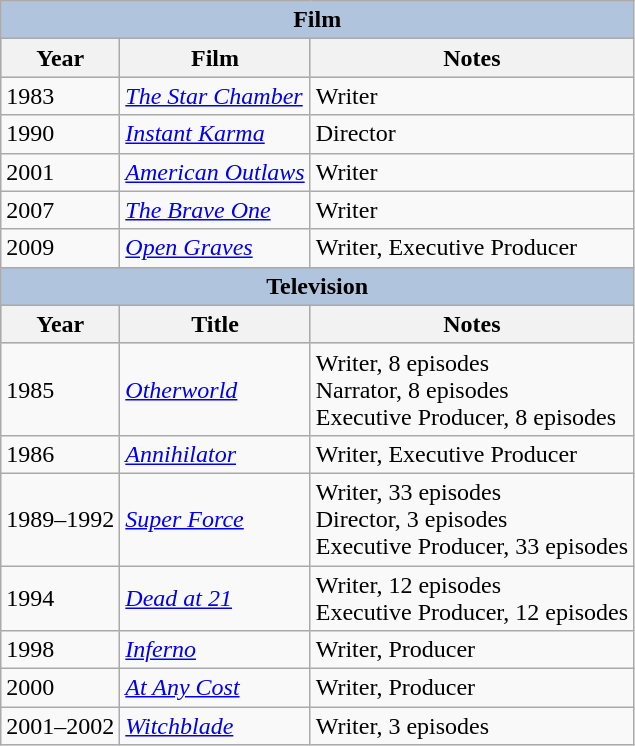<table class="wikitable">
<tr style="background:#ccc; text-align:center;">
<th colspan="4" style="background: LightSteelBlue;">Film</th>
</tr>
<tr style="background:#ccc; text-align:center;">
<th>Year</th>
<th>Film</th>
<th>Notes</th>
</tr>
<tr>
<td>1983</td>
<td><em><a href='#'>The Star Chamber</a></em></td>
<td>Writer</td>
</tr>
<tr>
<td>1990</td>
<td><em><a href='#'>Instant Karma</a></em></td>
<td>Director</td>
</tr>
<tr>
<td>2001</td>
<td><em><a href='#'>American Outlaws</a></em></td>
<td>Writer</td>
</tr>
<tr>
<td>2007</td>
<td><em><a href='#'>The Brave One</a></em></td>
<td>Writer</td>
</tr>
<tr>
<td>2009</td>
<td><em><a href='#'>Open Graves</a></em></td>
<td>Writer, Executive Producer</td>
</tr>
<tr style="background:#ccc; text-align:center;">
<th colspan="4" style="background: LightSteelBlue;">Television</th>
</tr>
<tr style="background:#ccc; text-align:center;">
<th>Year</th>
<th>Title</th>
<th>Notes</th>
</tr>
<tr>
<td>1985</td>
<td><em><a href='#'>Otherworld</a></em></td>
<td>Writer, 8 episodes<br>Narrator, 8 episodes<br>Executive Producer, 8 episodes</td>
</tr>
<tr>
<td>1986</td>
<td><em><a href='#'>Annihilator</a></em></td>
<td>Writer, Executive Producer</td>
</tr>
<tr>
<td>1989–1992</td>
<td><em><a href='#'>Super Force</a></em></td>
<td>Writer, 33 episodes<br>Director, 3 episodes<br>Executive Producer, 33 episodes</td>
</tr>
<tr>
<td>1994</td>
<td><em><a href='#'>Dead at 21</a></em></td>
<td>Writer, 12 episodes<br>Executive Producer, 12 episodes</td>
</tr>
<tr>
<td>1998</td>
<td><em><a href='#'>Inferno</a></em></td>
<td>Writer, Producer</td>
</tr>
<tr>
<td>2000</td>
<td><em><a href='#'>At Any Cost</a></em></td>
<td>Writer, Producer</td>
</tr>
<tr>
<td>2001–2002</td>
<td><em><a href='#'>Witchblade</a></em></td>
<td>Writer, 3 episodes</td>
</tr>
</table>
